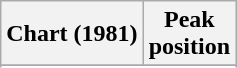<table class="wikitable sortable plainrowheaders" style="text-align:center">
<tr>
<th scope="col">Chart (1981)</th>
<th scope="col">Peak<br> position</th>
</tr>
<tr>
</tr>
<tr>
</tr>
</table>
